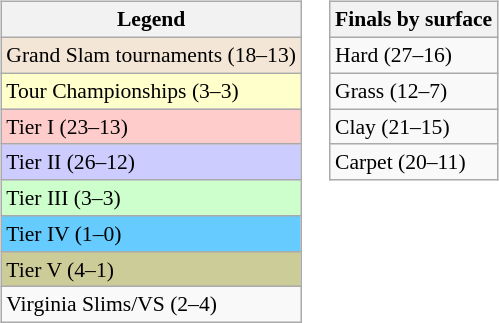<table>
<tr valign=top>
<td><br><table class="wikitable" style="font-size:90%;">
<tr>
<th>Legend</th>
</tr>
<tr>
<td style="background:#f3e6d7;">Grand Slam tournaments (18–13)</td>
</tr>
<tr>
<td style="background:#ffc;"9>Tour Championships (3–3)</td>
</tr>
<tr>
<td style="background:#fcc;">Tier I (23–13)</td>
</tr>
<tr>
<td style="background:#ccf;">Tier II (26–12)</td>
</tr>
<tr>
<td style="background:#cfc;">Tier III (3–3)</td>
</tr>
<tr>
<td style="background:#6cf;">Tier IV (1–0)</td>
</tr>
<tr>
<td style="background:#cc9;">Tier V (4–1)</td>
</tr>
<tr>
<td>Virginia Slims/VS (2–4)</td>
</tr>
</table>
</td>
<td><br><table class="wikitable" style="font-size:90%;">
<tr>
<th>Finals by surface</th>
</tr>
<tr>
<td>Hard (27–16)</td>
</tr>
<tr>
<td>Grass (12–7)</td>
</tr>
<tr>
<td>Clay (21–15)</td>
</tr>
<tr>
<td>Carpet (20–11)</td>
</tr>
</table>
</td>
</tr>
</table>
